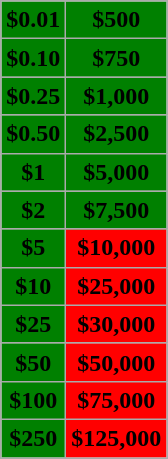<table class="wikitable">
<tr>
<td bgcolor="green" align=center><span><strong>$0.01</strong></span></td>
<td bgcolor="green" align=center><span><strong>$500</strong></span></td>
</tr>
<tr>
<td bgcolor="green" align=center><span><strong>$0.10</strong></span></td>
<td bgcolor="green" align=center><span><strong>$750</strong></span></td>
</tr>
<tr>
<td bgcolor="green" align=center><span><strong>$0.25</strong></span></td>
<td bgcolor="green" align=center><span><strong>$1,000</strong></span></td>
</tr>
<tr>
<td bgcolor="green" align=center><span><strong>$0.50</strong></span></td>
<td bgcolor="green" align=center><span><strong>$2,500</strong></span></td>
</tr>
<tr>
<td bgcolor="green" align=center><span><strong>$1</strong></span></td>
<td bgcolor="green" align=center><span><strong>$5,000</strong></span></td>
</tr>
<tr>
<td bgcolor="green" align=center><span><strong>$2</strong></span></td>
<td bgcolor="green" align=center><span><strong>$7,500</strong></span></td>
</tr>
<tr>
<td bgcolor="green" align=center><span><strong>$5</strong></span></td>
<td bgcolor="red" align=center><span><strong>$10,000</strong></span></td>
</tr>
<tr>
<td bgcolor="green" align=center><span><strong>$10</strong></span></td>
<td bgcolor="red" align=center><span><strong>$25,000</strong></span></td>
</tr>
<tr>
<td bgcolor="green" align=center><span><strong>$25</strong></span></td>
<td bgcolor="red" align=center><span><strong>$30,000</strong></span></td>
</tr>
<tr>
<td bgcolor="green" align=center><span><strong>$50</strong></span></td>
<td bgcolor="red" align=center><span><strong>$50,000</strong></span></td>
</tr>
<tr>
<td bgcolor="green" align=center><span><strong>$100</strong></span></td>
<td bgcolor="red" align=center><span><strong>$75,000</strong></span></td>
</tr>
<tr>
<td bgcolor="green" align=center><span><strong>$250</strong></span></td>
<td bgcolor="red" align=center><span><strong>$125,000</strong></span></td>
</tr>
</table>
